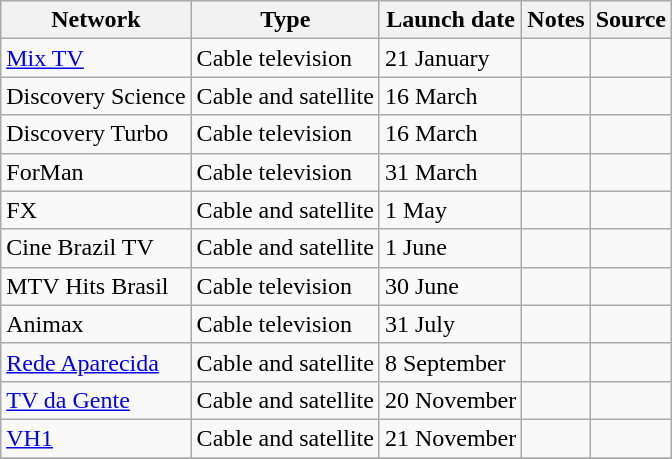<table class="wikitable sortable">
<tr>
<th>Network</th>
<th>Type</th>
<th>Launch date</th>
<th>Notes</th>
<th>Source</th>
</tr>
<tr>
<td><a href='#'>Mix TV</a></td>
<td>Cable television</td>
<td>21 January</td>
<td></td>
<td></td>
</tr>
<tr>
<td>Discovery Science</td>
<td>Cable and satellite</td>
<td>16 March</td>
<td></td>
<td></td>
</tr>
<tr>
<td>Discovery Turbo</td>
<td>Cable television</td>
<td>16 March</td>
<td></td>
<td></td>
</tr>
<tr>
<td>ForMan</td>
<td>Cable television</td>
<td>31 March</td>
<td></td>
<td></td>
</tr>
<tr>
<td>FX</td>
<td>Cable and satellite</td>
<td>1 May</td>
<td></td>
<td></td>
</tr>
<tr>
<td>Cine Brazil TV</td>
<td>Cable and satellite</td>
<td>1 June</td>
<td></td>
<td></td>
</tr>
<tr>
<td>MTV Hits Brasil</td>
<td>Cable television</td>
<td>30 June</td>
<td></td>
<td></td>
</tr>
<tr>
<td>Animax</td>
<td>Cable television</td>
<td>31 July</td>
<td></td>
<td></td>
</tr>
<tr>
<td><a href='#'>Rede Aparecida</a></td>
<td>Cable and satellite</td>
<td>8 September</td>
<td></td>
<td></td>
</tr>
<tr>
<td><a href='#'>TV da Gente</a></td>
<td>Cable and satellite</td>
<td>20 November</td>
<td></td>
<td></td>
</tr>
<tr>
<td><a href='#'>VH1</a></td>
<td>Cable and satellite</td>
<td>21 November</td>
<td></td>
<td></td>
</tr>
<tr>
</tr>
</table>
